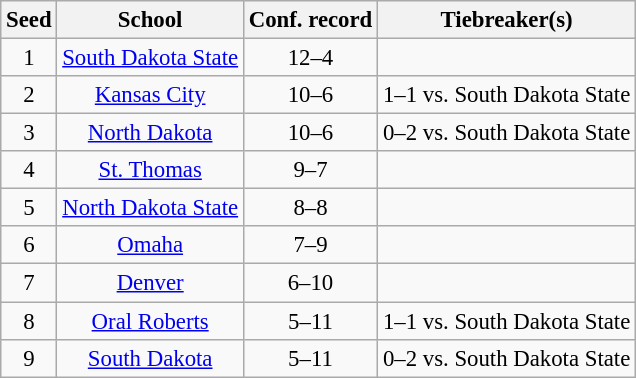<table class="wikitable" style="white-space:nowrap; font-size:95%;text-align:center">
<tr>
<th>Seed</th>
<th>School</th>
<th>Conf. record</th>
<th>Tiebreaker(s)</th>
</tr>
<tr>
<td>1</td>
<td><a href='#'>South Dakota State</a></td>
<td>12–4</td>
<td></td>
</tr>
<tr>
<td>2</td>
<td><a href='#'>Kansas City</a></td>
<td>10–6</td>
<td>1–1 vs. South Dakota State</td>
</tr>
<tr>
<td>3</td>
<td><a href='#'>North Dakota</a></td>
<td>10–6</td>
<td>0–2 vs. South Dakota State</td>
</tr>
<tr>
<td>4</td>
<td><a href='#'>St. Thomas</a></td>
<td>9–7</td>
<td></td>
</tr>
<tr>
<td>5</td>
<td><a href='#'>North Dakota State</a></td>
<td>8–8</td>
<td></td>
</tr>
<tr>
<td>6</td>
<td><a href='#'>Omaha</a></td>
<td>7–9</td>
<td></td>
</tr>
<tr>
<td>7</td>
<td><a href='#'>Denver</a></td>
<td>6–10</td>
<td></td>
</tr>
<tr>
<td>8</td>
<td><a href='#'>Oral Roberts</a></td>
<td>5–11</td>
<td>1–1 vs. South Dakota State</td>
</tr>
<tr>
<td>9</td>
<td><a href='#'>South Dakota</a></td>
<td>5–11</td>
<td>0–2 vs. South Dakota State</td>
</tr>
</table>
